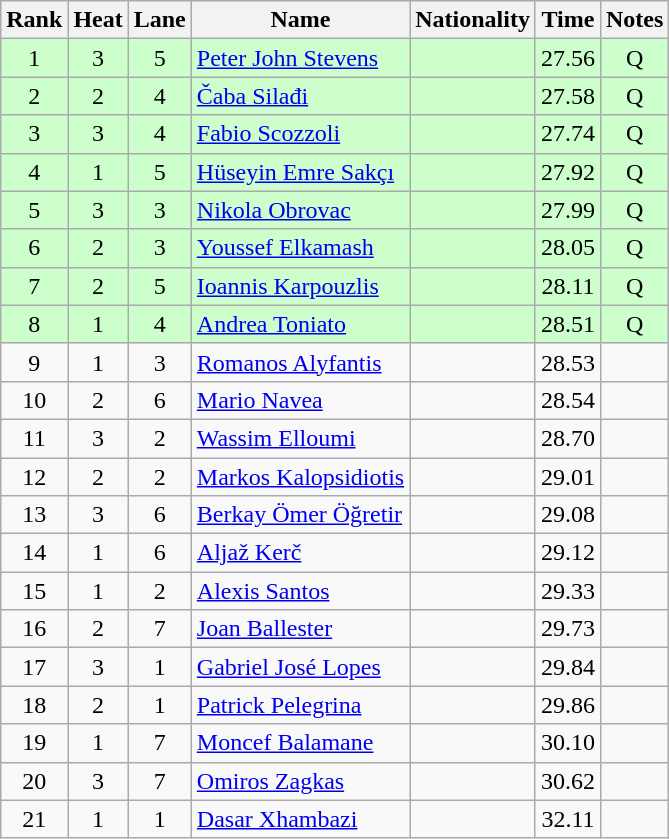<table class="wikitable sortable" style="text-align:center">
<tr>
<th>Rank</th>
<th>Heat</th>
<th>Lane</th>
<th>Name</th>
<th>Nationality</th>
<th>Time</th>
<th>Notes</th>
</tr>
<tr bgcolor="ccffcc">
<td>1</td>
<td>3</td>
<td>5</td>
<td align="left"><a href='#'>Peter John Stevens</a></td>
<td align="left"></td>
<td>27.56</td>
<td>Q</td>
</tr>
<tr bgcolor="ccffcc">
<td>2</td>
<td>2</td>
<td>4</td>
<td align="left"><a href='#'>Čaba Silađi</a></td>
<td align="left"></td>
<td>27.58</td>
<td>Q</td>
</tr>
<tr bgcolor="ccffcc">
<td>3</td>
<td>3</td>
<td>4</td>
<td align="left"><a href='#'>Fabio Scozzoli</a></td>
<td align="left"></td>
<td>27.74</td>
<td>Q</td>
</tr>
<tr bgcolor="ccffcc">
<td>4</td>
<td>1</td>
<td>5</td>
<td align="left"><a href='#'>Hüseyin Emre Sakçı</a></td>
<td align="left"></td>
<td>27.92</td>
<td>Q</td>
</tr>
<tr bgcolor="ccffcc">
<td>5</td>
<td>3</td>
<td>3</td>
<td align="left"><a href='#'>Nikola Obrovac</a></td>
<td align="left"></td>
<td>27.99</td>
<td>Q</td>
</tr>
<tr bgcolor="ccffcc">
<td>6</td>
<td>2</td>
<td>3</td>
<td align="left"><a href='#'>Youssef Elkamash</a></td>
<td align="left"></td>
<td>28.05</td>
<td>Q</td>
</tr>
<tr bgcolor="ccffcc">
<td>7</td>
<td>2</td>
<td>5</td>
<td align="left"><a href='#'>Ioannis Karpouzlis</a></td>
<td align="left"></td>
<td>28.11</td>
<td>Q</td>
</tr>
<tr bgcolor="ccffcc">
<td>8</td>
<td>1</td>
<td>4</td>
<td align="left"><a href='#'>Andrea Toniato</a></td>
<td align="left"></td>
<td>28.51</td>
<td>Q</td>
</tr>
<tr>
<td>9</td>
<td>1</td>
<td>3</td>
<td align="left"><a href='#'>Romanos Alyfantis</a></td>
<td align="left"></td>
<td>28.53</td>
<td></td>
</tr>
<tr>
<td>10</td>
<td>2</td>
<td>6</td>
<td align="left"><a href='#'>Mario Navea</a></td>
<td align="left"></td>
<td>28.54</td>
<td></td>
</tr>
<tr>
<td>11</td>
<td>3</td>
<td>2</td>
<td align="left"><a href='#'>Wassim Elloumi</a></td>
<td align="left"></td>
<td>28.70</td>
<td></td>
</tr>
<tr>
<td>12</td>
<td>2</td>
<td>2</td>
<td align="left"><a href='#'>Markos Kalopsidiotis</a></td>
<td align="left"></td>
<td>29.01</td>
<td></td>
</tr>
<tr>
<td>13</td>
<td>3</td>
<td>6</td>
<td align="left"><a href='#'>Berkay Ömer Öğretir</a></td>
<td align="left"></td>
<td>29.08</td>
<td></td>
</tr>
<tr>
<td>14</td>
<td>1</td>
<td>6</td>
<td align="left"><a href='#'>Aljaž Kerč</a></td>
<td align="left"></td>
<td>29.12</td>
<td></td>
</tr>
<tr>
<td>15</td>
<td>1</td>
<td>2</td>
<td align="left"><a href='#'>Alexis Santos</a></td>
<td align="left"></td>
<td>29.33</td>
<td></td>
</tr>
<tr>
<td>16</td>
<td>2</td>
<td>7</td>
<td align="left"><a href='#'>Joan Ballester</a></td>
<td align="left"></td>
<td>29.73</td>
<td></td>
</tr>
<tr>
<td>17</td>
<td>3</td>
<td>1</td>
<td align="left"><a href='#'>Gabriel José Lopes</a></td>
<td align="left"></td>
<td>29.84</td>
<td></td>
</tr>
<tr>
<td>18</td>
<td>2</td>
<td>1</td>
<td align="left"><a href='#'>Patrick Pelegrina</a></td>
<td align="left"></td>
<td>29.86</td>
<td></td>
</tr>
<tr>
<td>19</td>
<td>1</td>
<td>7</td>
<td align="left"><a href='#'>Moncef Balamane</a></td>
<td align="left"></td>
<td>30.10</td>
<td></td>
</tr>
<tr>
<td>20</td>
<td>3</td>
<td>7</td>
<td align="left"><a href='#'>Omiros Zagkas</a></td>
<td align="left"></td>
<td>30.62</td>
<td></td>
</tr>
<tr>
<td>21</td>
<td>1</td>
<td>1</td>
<td align="left"><a href='#'>Dasar Xhambazi</a></td>
<td align="left"></td>
<td>32.11</td>
<td></td>
</tr>
</table>
